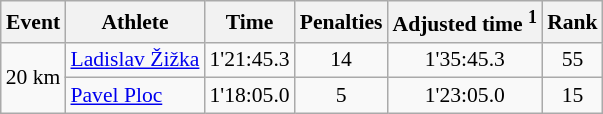<table class="wikitable" style="font-size:90%">
<tr>
<th>Event</th>
<th>Athlete</th>
<th>Time</th>
<th>Penalties</th>
<th>Adjusted time <sup>1</sup></th>
<th>Rank</th>
</tr>
<tr>
<td rowspan="2">20 km</td>
<td><a href='#'>Ladislav Žižka</a></td>
<td align="center">1'21:45.3</td>
<td align="center">14</td>
<td align="center">1'35:45.3</td>
<td align="center">55</td>
</tr>
<tr>
<td><a href='#'>Pavel Ploc</a></td>
<td align="center">1'18:05.0</td>
<td align="center">5</td>
<td align="center">1'23:05.0</td>
<td align="center">15</td>
</tr>
</table>
